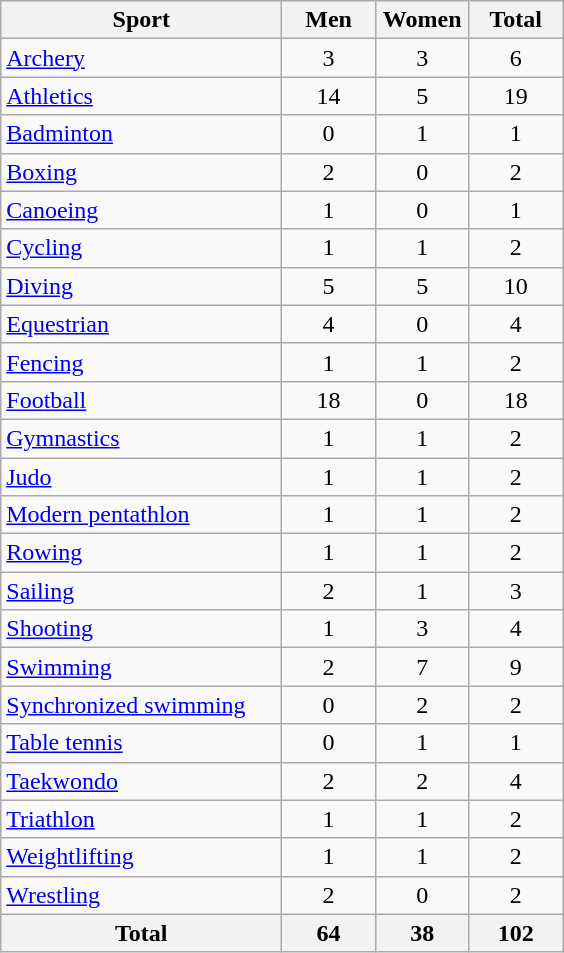<table class="wikitable sortable" style="text-align:center;">
<tr>
<th width=180>Sport</th>
<th width=55>Men</th>
<th width=55>Women</th>
<th width=55>Total</th>
</tr>
<tr>
<td align=left><a href='#'>Archery</a></td>
<td>3</td>
<td>3</td>
<td>6</td>
</tr>
<tr>
<td align=left><a href='#'>Athletics</a></td>
<td>14</td>
<td>5</td>
<td>19</td>
</tr>
<tr>
<td align=left><a href='#'>Badminton</a></td>
<td>0</td>
<td>1</td>
<td>1</td>
</tr>
<tr>
<td align=left><a href='#'>Boxing</a></td>
<td>2</td>
<td>0</td>
<td>2</td>
</tr>
<tr>
<td align=left><a href='#'>Canoeing</a></td>
<td>1</td>
<td>0</td>
<td>1</td>
</tr>
<tr>
<td align=left><a href='#'>Cycling</a></td>
<td>1</td>
<td>1</td>
<td>2</td>
</tr>
<tr>
<td align=left><a href='#'>Diving</a></td>
<td>5</td>
<td>5</td>
<td>10</td>
</tr>
<tr>
<td align=left><a href='#'>Equestrian</a></td>
<td>4</td>
<td>0</td>
<td>4</td>
</tr>
<tr>
<td align=left><a href='#'>Fencing</a></td>
<td>1</td>
<td>1</td>
<td>2</td>
</tr>
<tr>
<td align=left><a href='#'>Football</a></td>
<td>18</td>
<td>0</td>
<td>18</td>
</tr>
<tr>
<td align=left><a href='#'>Gymnastics</a></td>
<td>1</td>
<td>1</td>
<td>2</td>
</tr>
<tr>
<td align=left><a href='#'>Judo</a></td>
<td>1</td>
<td>1</td>
<td>2</td>
</tr>
<tr>
<td align=left><a href='#'>Modern pentathlon</a></td>
<td>1</td>
<td>1</td>
<td>2</td>
</tr>
<tr>
<td align=left><a href='#'>Rowing</a></td>
<td>1</td>
<td>1</td>
<td>2</td>
</tr>
<tr>
<td align=left><a href='#'>Sailing</a></td>
<td>2</td>
<td>1</td>
<td>3</td>
</tr>
<tr>
<td align=left><a href='#'>Shooting</a></td>
<td>1</td>
<td>3</td>
<td>4</td>
</tr>
<tr>
<td align=left><a href='#'>Swimming</a></td>
<td>2</td>
<td>7</td>
<td>9</td>
</tr>
<tr>
<td align=left><a href='#'>Synchronized swimming</a></td>
<td>0</td>
<td>2</td>
<td>2</td>
</tr>
<tr>
<td align=left><a href='#'>Table tennis</a></td>
<td>0</td>
<td>1</td>
<td>1</td>
</tr>
<tr>
<td align=left><a href='#'>Taekwondo</a></td>
<td>2</td>
<td>2</td>
<td>4</td>
</tr>
<tr>
<td align=left><a href='#'>Triathlon</a></td>
<td>1</td>
<td>1</td>
<td>2</td>
</tr>
<tr>
<td align=left><a href='#'>Weightlifting</a></td>
<td>1</td>
<td>1</td>
<td>2</td>
</tr>
<tr>
<td align=left><a href='#'>Wrestling</a></td>
<td>2</td>
<td>0</td>
<td>2</td>
</tr>
<tr class="sortbottom">
<th>Total</th>
<th>64</th>
<th>38</th>
<th>102</th>
</tr>
</table>
